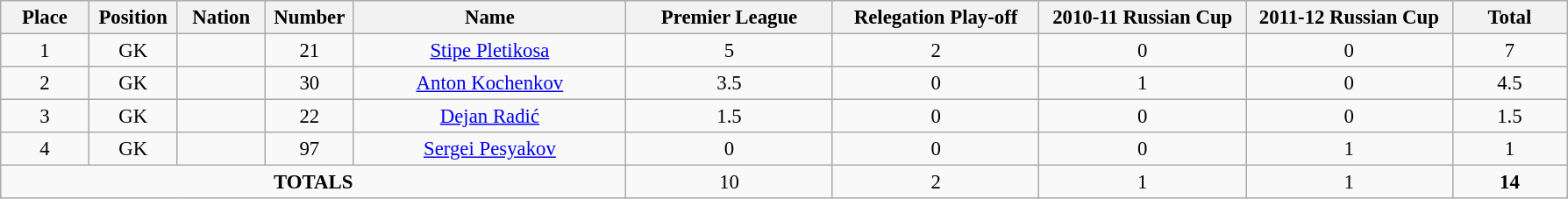<table class="wikitable" style="font-size: 95%; text-align: center;">
<tr>
<th width=60>Place</th>
<th width=60>Position</th>
<th width=60>Nation</th>
<th width=60>Number</th>
<th width=200>Name</th>
<th width=150>Premier League</th>
<th width=150>Relegation Play-off</th>
<th width=150>2010-11 Russian Cup</th>
<th width=150>2011-12 Russian Cup</th>
<th width=80>Total</th>
</tr>
<tr>
<td>1</td>
<td>GK</td>
<td></td>
<td>21</td>
<td><a href='#'>Stipe Pletikosa</a></td>
<td>5</td>
<td>2</td>
<td>0</td>
<td>0</td>
<td>7</td>
</tr>
<tr>
<td>2</td>
<td>GK</td>
<td></td>
<td>30</td>
<td><a href='#'>Anton Kochenkov</a></td>
<td>3.5</td>
<td>0</td>
<td>1</td>
<td>0</td>
<td>4.5</td>
</tr>
<tr>
<td>3</td>
<td>GK</td>
<td></td>
<td>22</td>
<td><a href='#'>Dejan Radić</a></td>
<td>1.5</td>
<td>0</td>
<td>0</td>
<td>0</td>
<td>1.5</td>
</tr>
<tr>
<td>4</td>
<td>GK</td>
<td></td>
<td>97</td>
<td><a href='#'>Sergei Pesyakov</a></td>
<td>0</td>
<td>0</td>
<td>0</td>
<td>1</td>
<td>1</td>
</tr>
<tr>
<td colspan="5"><strong>TOTALS</strong></td>
<td>10</td>
<td>2</td>
<td>1</td>
<td>1</td>
<td><strong>14</strong></td>
</tr>
</table>
